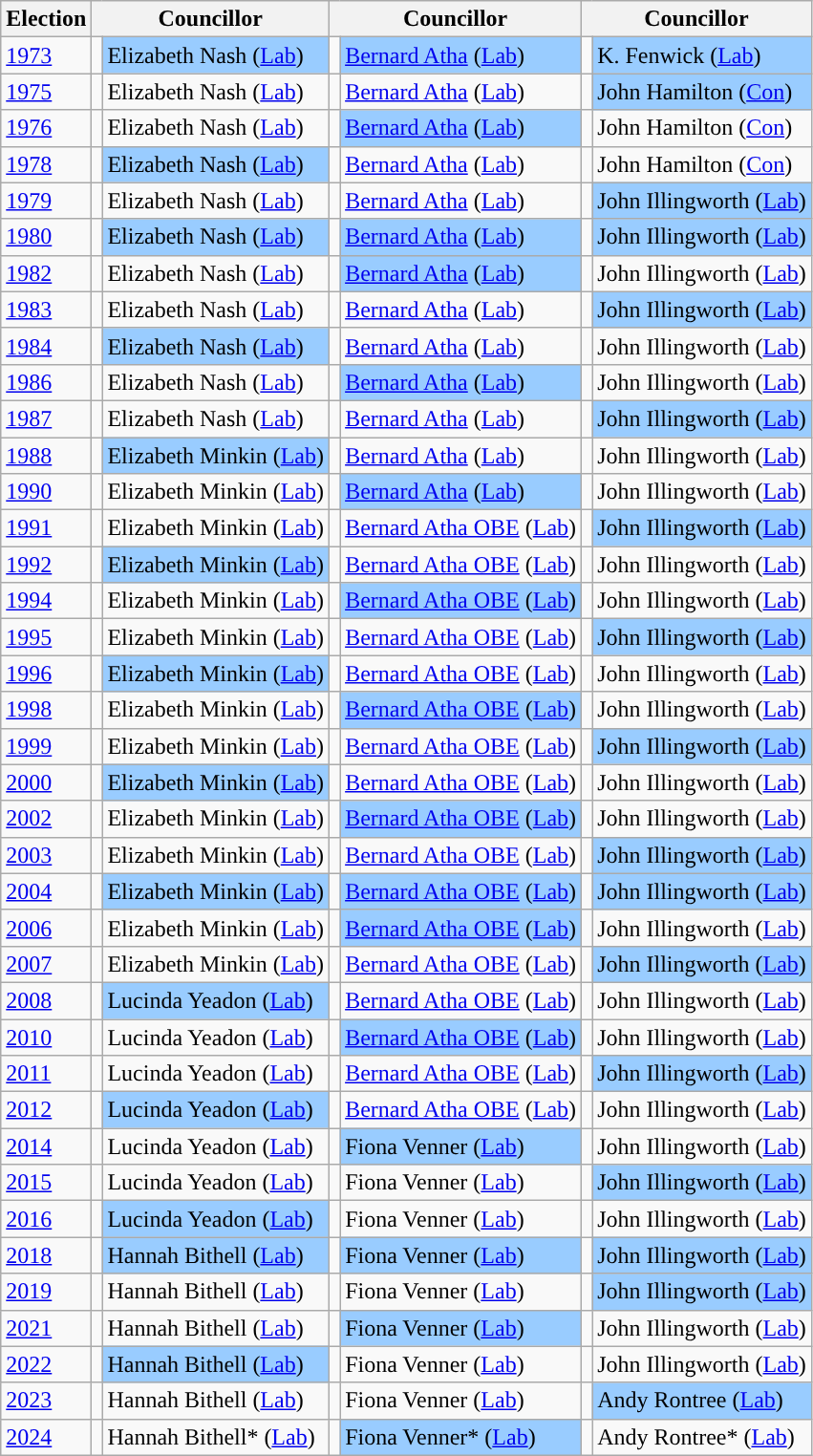<table class="wikitable">
<tr>
<th>Election</th>
<th colspan="2">Councillor</th>
<th colspan="2">Councillor</th>
<th colspan="2">Councillor</th>
</tr>
<tr>
<td><a href='#'>1973</a></td>
<td style="background-color: "></td>
<td bgcolor="#99CCFF">Elizabeth Nash (<a href='#'>Lab</a>)</td>
<td style="background-color: "></td>
<td bgcolor="#99CCFF"><a href='#'>Bernard Atha</a> (<a href='#'>Lab</a>)</td>
<td style="background-color: "></td>
<td bgcolor="#99CCFF">K. Fenwick (<a href='#'>Lab</a>)</td>
</tr>
<tr>
<td><a href='#'>1975</a></td>
<td style="background-color: "></td>
<td>Elizabeth Nash (<a href='#'>Lab</a>)</td>
<td style="background-color: "></td>
<td><a href='#'>Bernard Atha</a> (<a href='#'>Lab</a>)</td>
<td style="background-color: "></td>
<td bgcolor="#99CCFF">John Hamilton (<a href='#'>Con</a>)</td>
</tr>
<tr>
<td><a href='#'>1976</a></td>
<td style="background-color: "></td>
<td>Elizabeth Nash (<a href='#'>Lab</a>)</td>
<td style="background-color: "></td>
<td bgcolor="#99CCFF"><a href='#'>Bernard Atha</a> (<a href='#'>Lab</a>)</td>
<td style="background-color: "></td>
<td>John Hamilton (<a href='#'>Con</a>)</td>
</tr>
<tr>
<td><a href='#'>1978</a></td>
<td style="background-color: "></td>
<td bgcolor="#99CCFF">Elizabeth Nash (<a href='#'>Lab</a>)</td>
<td style="background-color: "></td>
<td><a href='#'>Bernard Atha</a> (<a href='#'>Lab</a>)</td>
<td style="background-color: "></td>
<td>John Hamilton (<a href='#'>Con</a>)</td>
</tr>
<tr>
<td><a href='#'>1979</a></td>
<td style="background-color: "></td>
<td>Elizabeth Nash (<a href='#'>Lab</a>)</td>
<td style="background-color: "></td>
<td><a href='#'>Bernard Atha</a> (<a href='#'>Lab</a>)</td>
<td style="background-color: "></td>
<td bgcolor="#99CCFF">John Illingworth (<a href='#'>Lab</a>)<br></td>
</tr>
<tr>
<td><a href='#'>1980</a></td>
<td style="background-color: "></td>
<td bgcolor="#99CCFF">Elizabeth Nash (<a href='#'>Lab</a>)</td>
<td style="background-color: "></td>
<td bgcolor="#99CCFF"><a href='#'>Bernard Atha</a> (<a href='#'>Lab</a>)</td>
<td style="background-color: "></td>
<td bgcolor="#99CCFF">John Illingworth (<a href='#'>Lab</a>)</td>
</tr>
<tr>
<td><a href='#'>1982</a></td>
<td style="background-color: "></td>
<td>Elizabeth Nash (<a href='#'>Lab</a>)</td>
<td style="background-color: "></td>
<td bgcolor="#99CCFF"><a href='#'>Bernard Atha</a> (<a href='#'>Lab</a>)</td>
<td style="background-color: "></td>
<td>John Illingworth (<a href='#'>Lab</a>)</td>
</tr>
<tr>
<td><a href='#'>1983</a></td>
<td style="background-color: "></td>
<td>Elizabeth Nash (<a href='#'>Lab</a>)</td>
<td style="background-color: "></td>
<td><a href='#'>Bernard Atha</a> (<a href='#'>Lab</a>)</td>
<td style="background-color: "></td>
<td bgcolor="#99CCFF">John Illingworth (<a href='#'>Lab</a>)</td>
</tr>
<tr>
<td><a href='#'>1984</a></td>
<td style="background-color: "></td>
<td bgcolor="#99CCFF">Elizabeth Nash (<a href='#'>Lab</a>)</td>
<td style="background-color: "></td>
<td><a href='#'>Bernard Atha</a> (<a href='#'>Lab</a>)</td>
<td style="background-color: "></td>
<td>John Illingworth (<a href='#'>Lab</a>)</td>
</tr>
<tr>
<td><a href='#'>1986</a></td>
<td style="background-color: "></td>
<td>Elizabeth Nash (<a href='#'>Lab</a>)</td>
<td style="background-color: "></td>
<td bgcolor="#99CCFF"><a href='#'>Bernard Atha</a> (<a href='#'>Lab</a>)</td>
<td style="background-color: "></td>
<td>John Illingworth (<a href='#'>Lab</a>)</td>
</tr>
<tr>
<td><a href='#'>1987</a></td>
<td style="background-color: "></td>
<td>Elizabeth Nash (<a href='#'>Lab</a>)</td>
<td style="background-color: "></td>
<td><a href='#'>Bernard Atha</a> (<a href='#'>Lab</a>)</td>
<td style="background-color: "></td>
<td bgcolor="#99CCFF">John Illingworth (<a href='#'>Lab</a>)</td>
</tr>
<tr>
<td><a href='#'>1988</a></td>
<td style="background-color: "></td>
<td bgcolor="#99CCFF">Elizabeth Minkin (<a href='#'>Lab</a>)</td>
<td style="background-color: "></td>
<td><a href='#'>Bernard Atha</a> (<a href='#'>Lab</a>)</td>
<td style="background-color: "></td>
<td>John Illingworth (<a href='#'>Lab</a>)</td>
</tr>
<tr>
<td><a href='#'>1990</a></td>
<td style="background-color: "></td>
<td>Elizabeth Minkin (<a href='#'>Lab</a>)</td>
<td style="background-color: "></td>
<td bgcolor="#99CCFF"><a href='#'>Bernard Atha</a> (<a href='#'>Lab</a>)</td>
<td style="background-color: "></td>
<td>John Illingworth (<a href='#'>Lab</a>)</td>
</tr>
<tr>
<td><a href='#'>1991</a></td>
<td style="background-color: "></td>
<td>Elizabeth Minkin (<a href='#'>Lab</a>)</td>
<td style="background-color: "></td>
<td><a href='#'>Bernard Atha OBE</a> (<a href='#'>Lab</a>)</td>
<td style="background-color: "></td>
<td bgcolor="#99CCFF">John Illingworth (<a href='#'>Lab</a>)</td>
</tr>
<tr>
<td><a href='#'>1992</a></td>
<td style="background-color: "></td>
<td bgcolor="#99CCFF">Elizabeth Minkin (<a href='#'>Lab</a>)</td>
<td style="background-color: "></td>
<td><a href='#'>Bernard Atha OBE</a> (<a href='#'>Lab</a>)</td>
<td style="background-color: "></td>
<td>John Illingworth (<a href='#'>Lab</a>)</td>
</tr>
<tr>
<td><a href='#'>1994</a></td>
<td style="background-color: "></td>
<td>Elizabeth Minkin (<a href='#'>Lab</a>)</td>
<td style="background-color: "></td>
<td bgcolor="#99CCFF"><a href='#'>Bernard Atha OBE</a> (<a href='#'>Lab</a>)</td>
<td style="background-color: "></td>
<td>John Illingworth (<a href='#'>Lab</a>)</td>
</tr>
<tr>
<td><a href='#'>1995</a></td>
<td style="background-color: "></td>
<td>Elizabeth Minkin (<a href='#'>Lab</a>)</td>
<td style="background-color: "></td>
<td><a href='#'>Bernard Atha OBE</a> (<a href='#'>Lab</a>)</td>
<td style="background-color: "></td>
<td bgcolor="#99CCFF">John Illingworth (<a href='#'>Lab</a>)</td>
</tr>
<tr>
<td><a href='#'>1996</a></td>
<td style="background-color: "></td>
<td bgcolor="#99CCFF">Elizabeth Minkin (<a href='#'>Lab</a>)</td>
<td style="background-color: "></td>
<td><a href='#'>Bernard Atha OBE</a> (<a href='#'>Lab</a>)</td>
<td style="background-color: "></td>
<td>John Illingworth (<a href='#'>Lab</a>)</td>
</tr>
<tr>
<td><a href='#'>1998</a></td>
<td style="background-color: "></td>
<td>Elizabeth Minkin (<a href='#'>Lab</a>)</td>
<td style="background-color: "></td>
<td bgcolor="#99CCFF"><a href='#'>Bernard Atha OBE</a> (<a href='#'>Lab</a>)</td>
<td style="background-color: "></td>
<td>John Illingworth (<a href='#'>Lab</a>)</td>
</tr>
<tr>
<td><a href='#'>1999</a></td>
<td style="background-color: "></td>
<td>Elizabeth Minkin (<a href='#'>Lab</a>)</td>
<td style="background-color: "></td>
<td><a href='#'>Bernard Atha OBE</a> (<a href='#'>Lab</a>)</td>
<td style="background-color: "></td>
<td bgcolor="#99CCFF">John Illingworth (<a href='#'>Lab</a>)</td>
</tr>
<tr>
<td><a href='#'>2000</a></td>
<td style="background-color: "></td>
<td bgcolor="#99CCFF">Elizabeth Minkin (<a href='#'>Lab</a>)</td>
<td style="background-color: "></td>
<td><a href='#'>Bernard Atha OBE</a> (<a href='#'>Lab</a>)</td>
<td style="background-color: "></td>
<td>John Illingworth (<a href='#'>Lab</a>)</td>
</tr>
<tr>
<td><a href='#'>2002</a></td>
<td style="background-color: "></td>
<td>Elizabeth Minkin (<a href='#'>Lab</a>)</td>
<td style="background-color: "></td>
<td bgcolor="#99CCFF"><a href='#'>Bernard Atha OBE</a> (<a href='#'>Lab</a>)</td>
<td style="background-color: "></td>
<td>John Illingworth (<a href='#'>Lab</a>)</td>
</tr>
<tr>
<td><a href='#'>2003</a></td>
<td style="background-color: "></td>
<td>Elizabeth Minkin (<a href='#'>Lab</a>)</td>
<td style="background-color: "></td>
<td><a href='#'>Bernard Atha OBE</a> (<a href='#'>Lab</a>)</td>
<td style="background-color: "></td>
<td bgcolor="#99CCFF">John Illingworth (<a href='#'>Lab</a>)</td>
</tr>
<tr>
<td><a href='#'>2004</a></td>
<td style="background-color: "></td>
<td bgcolor="#99CCFF">Elizabeth Minkin (<a href='#'>Lab</a>)</td>
<td style="background-color: "></td>
<td bgcolor="#99CCFF"><a href='#'>Bernard Atha OBE</a> (<a href='#'>Lab</a>)</td>
<td style="background-color: "></td>
<td bgcolor="#99CCFF">John Illingworth (<a href='#'>Lab</a>)</td>
</tr>
<tr>
<td><a href='#'>2006</a></td>
<td style="background-color: "></td>
<td>Elizabeth Minkin (<a href='#'>Lab</a>)</td>
<td style="background-color: "></td>
<td bgcolor="#99CCFF"><a href='#'>Bernard Atha OBE</a> (<a href='#'>Lab</a>)</td>
<td style="background-color: "></td>
<td>John Illingworth (<a href='#'>Lab</a>)</td>
</tr>
<tr>
<td><a href='#'>2007</a></td>
<td style="background-color: "></td>
<td>Elizabeth Minkin (<a href='#'>Lab</a>)</td>
<td style="background-color: "></td>
<td><a href='#'>Bernard Atha OBE</a> (<a href='#'>Lab</a>)</td>
<td style="background-color: "></td>
<td bgcolor="#99CCFF">John Illingworth (<a href='#'>Lab</a>)</td>
</tr>
<tr>
<td><a href='#'>2008</a></td>
<td style="background-color: "></td>
<td bgcolor="#99CCFF">Lucinda Yeadon (<a href='#'>Lab</a>)</td>
<td style="background-color: "></td>
<td><a href='#'>Bernard Atha OBE</a> (<a href='#'>Lab</a>)</td>
<td style="background-color: "></td>
<td>John Illingworth (<a href='#'>Lab</a>)</td>
</tr>
<tr>
<td><a href='#'>2010</a></td>
<td style="background-color: "></td>
<td>Lucinda Yeadon (<a href='#'>Lab</a>)</td>
<td style="background-color: "></td>
<td bgcolor="#99CCFF"><a href='#'>Bernard Atha OBE</a> (<a href='#'>Lab</a>)</td>
<td style="background-color: "></td>
<td>John Illingworth (<a href='#'>Lab</a>)</td>
</tr>
<tr>
<td><a href='#'>2011</a></td>
<td style="background-color: "></td>
<td>Lucinda Yeadon (<a href='#'>Lab</a>)</td>
<td style="background-color: "></td>
<td><a href='#'>Bernard Atha OBE</a> (<a href='#'>Lab</a>)</td>
<td style="background-color: "></td>
<td bgcolor="#99CCFF">John Illingworth (<a href='#'>Lab</a>)</td>
</tr>
<tr>
<td><a href='#'>2012</a></td>
<td style="background-color: "></td>
<td bgcolor="#99CCFF">Lucinda Yeadon (<a href='#'>Lab</a>)</td>
<td style="background-color: "></td>
<td><a href='#'>Bernard Atha OBE</a> (<a href='#'>Lab</a>)</td>
<td style="background-color: "></td>
<td>John Illingworth (<a href='#'>Lab</a>)</td>
</tr>
<tr>
<td><a href='#'>2014</a></td>
<td style="background-color: "></td>
<td>Lucinda Yeadon (<a href='#'>Lab</a>)</td>
<td style="background-color: "></td>
<td bgcolor="#99CCFF">Fiona Venner (<a href='#'>Lab</a>)</td>
<td style="background-color: "></td>
<td>John Illingworth (<a href='#'>Lab</a>)</td>
</tr>
<tr>
<td><a href='#'>2015</a></td>
<td style="background-color: "></td>
<td>Lucinda Yeadon (<a href='#'>Lab</a>)</td>
<td style="background-color: "></td>
<td>Fiona Venner (<a href='#'>Lab</a>)</td>
<td style="background-color: "></td>
<td bgcolor="#99CCFF">John Illingworth (<a href='#'>Lab</a>)</td>
</tr>
<tr>
<td><a href='#'>2016</a></td>
<td style="background-color: "></td>
<td bgcolor="#99CCFF">Lucinda Yeadon (<a href='#'>Lab</a>)</td>
<td style="background-color: "></td>
<td>Fiona Venner (<a href='#'>Lab</a>)</td>
<td style="background-color: "></td>
<td>John Illingworth (<a href='#'>Lab</a>)</td>
</tr>
<tr>
<td><a href='#'>2018</a></td>
<td style="background-color: "></td>
<td bgcolor="#99CCFF">Hannah Bithell (<a href='#'>Lab</a>)</td>
<td style="background-color: "></td>
<td bgcolor="#99CCFF">Fiona Venner (<a href='#'>Lab</a>)</td>
<td style="background-color: "></td>
<td bgcolor="#99CCFF">John Illingworth (<a href='#'>Lab</a>)</td>
</tr>
<tr>
<td><a href='#'>2019</a></td>
<td style="background-color: "></td>
<td>Hannah Bithell (<a href='#'>Lab</a>)</td>
<td style="background-color: "></td>
<td>Fiona Venner (<a href='#'>Lab</a>)</td>
<td style="background-color: "></td>
<td bgcolor="#99CCFF">John Illingworth (<a href='#'>Lab</a>)</td>
</tr>
<tr>
<td><a href='#'>2021</a></td>
<td style="background-color: "></td>
<td>Hannah Bithell (<a href='#'>Lab</a>)</td>
<td style="background-color: "></td>
<td bgcolor="#99CCFF">Fiona Venner (<a href='#'>Lab</a>)</td>
<td style="background-color: "></td>
<td>John Illingworth (<a href='#'>Lab</a>)</td>
</tr>
<tr>
<td><a href='#'>2022</a></td>
<td style="background-color: "></td>
<td bgcolor="#99CCFF">Hannah Bithell (<a href='#'>Lab</a>)</td>
<td style="background-color: "></td>
<td>Fiona Venner (<a href='#'>Lab</a>)</td>
<td style="background-color: "></td>
<td>John Illingworth (<a href='#'>Lab</a>)</td>
</tr>
<tr>
<td><a href='#'>2023</a></td>
<td style="background-color: "></td>
<td>Hannah Bithell (<a href='#'>Lab</a>)</td>
<td style="background-color: "></td>
<td>Fiona Venner (<a href='#'>Lab</a>)</td>
<td style="background-color: "></td>
<td bgcolor="#99CCFF">Andy Rontree (<a href='#'>Lab</a>)</td>
</tr>
<tr>
<td><a href='#'>2024</a></td>
<td style="background-color: "></td>
<td>Hannah Bithell* (<a href='#'>Lab</a>)</td>
<td style="background-color: "></td>
<td bgcolor="#99CCFF">Fiona Venner* (<a href='#'>Lab</a>)</td>
<td style="background-color: "></td>
<td>Andy Rontree* (<a href='#'>Lab</a>)</td>
</tr>
</table>
